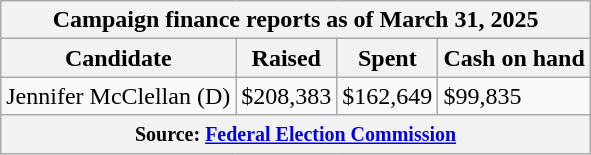<table class="wikitable sortable">
<tr>
<th colspan=4>Campaign finance reports as of March 31, 2025</th>
</tr>
<tr style="text-align:center;">
<th>Candidate</th>
<th>Raised</th>
<th>Spent</th>
<th>Cash on hand</th>
</tr>
<tr>
<td>Jennifer McClellan (D)</td>
<td>$208,383</td>
<td>$162,649</td>
<td>$99,835</td>
</tr>
<tr>
<th colspan="4"><small>Source: <a href='#'>Federal Election Commission</a></small></th>
</tr>
</table>
